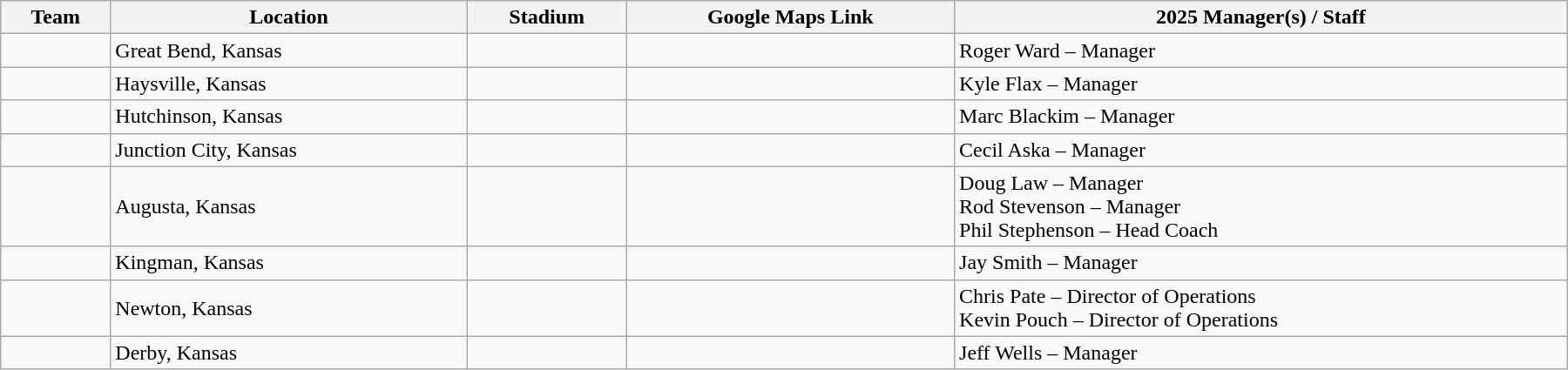<table class="wikitable" style="width:75em">
<tr>
<th>Team</th>
<th>Location</th>
<th>Stadium</th>
<th>Google Maps Link</th>
<th>2025 Manager(s) / Staff</th>
</tr>
<tr>
<td></td>
<td>Great Bend, Kansas</td>
<td></td>
<td></td>
<td>Roger Ward – Manager</td>
</tr>
<tr>
<td></td>
<td>Haysville, Kansas</td>
<td></td>
<td></td>
<td>Kyle Flax – Manager</td>
</tr>
<tr>
<td></td>
<td>Hutchinson, Kansas</td>
<td></td>
<td></td>
<td>Marc Blackim – Manager</td>
</tr>
<tr>
<td></td>
<td>Junction City, Kansas</td>
<td></td>
<td></td>
<td>Cecil Aska – Manager</td>
</tr>
<tr>
<td></td>
<td>Augusta, Kansas</td>
<td></td>
<td></td>
<td>Doug Law – Manager<br>Rod Stevenson – Manager<br>Phil Stephenson – Head Coach</td>
</tr>
<tr>
<td></td>
<td>Kingman, Kansas</td>
<td></td>
<td></td>
<td>Jay Smith – Manager</td>
</tr>
<tr>
<td></td>
<td>Newton, Kansas</td>
<td></td>
<td></td>
<td>Chris Pate – Director of Operations<br>Kevin Pouch – Director of Operations</td>
</tr>
<tr>
<td></td>
<td>Derby, Kansas</td>
<td></td>
<td></td>
<td>Jeff Wells – Manager</td>
</tr>
</table>
